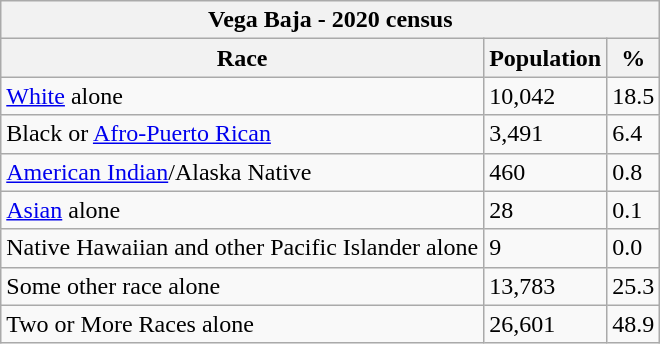<table class="wikitable floatright">
<tr>
<th colspan=3>Vega Baja - 2020 census</th>
</tr>
<tr>
<th>Race</th>
<th>Population</th>
<th>%</th>
</tr>
<tr>
<td><a href='#'>White</a> alone</td>
<td>10,042</td>
<td>18.5</td>
</tr>
<tr>
<td>Black or <a href='#'>Afro-Puerto Rican</a></td>
<td>3,491</td>
<td>6.4</td>
</tr>
<tr>
<td><a href='#'>American Indian</a>/Alaska Native</td>
<td>460</td>
<td>0.8</td>
</tr>
<tr>
<td><a href='#'>Asian</a> alone</td>
<td>28</td>
<td>0.1</td>
</tr>
<tr>
<td>Native Hawaiian and other Pacific Islander alone</td>
<td>9</td>
<td>0.0</td>
</tr>
<tr>
<td>Some other race alone</td>
<td>13,783</td>
<td>25.3</td>
</tr>
<tr>
<td>Two or More Races alone</td>
<td>26,601</td>
<td>48.9</td>
</tr>
</table>
